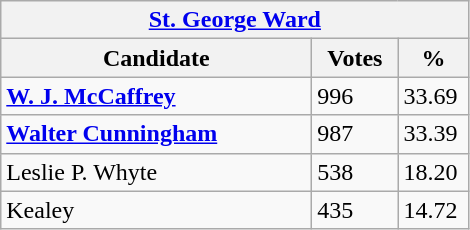<table class="wikitable">
<tr>
<th colspan="3"><a href='#'>St. George Ward</a></th>
</tr>
<tr>
<th style="width: 200px">Candidate</th>
<th style="width: 50px">Votes</th>
<th style="width: 40px">%</th>
</tr>
<tr>
<td><strong><a href='#'>W. J. McCaffrey</a></strong></td>
<td>996</td>
<td>33.69</td>
</tr>
<tr>
<td><strong><a href='#'>Walter Cunningham</a></strong></td>
<td>987</td>
<td>33.39</td>
</tr>
<tr>
<td>Leslie P. Whyte</td>
<td>538</td>
<td>18.20</td>
</tr>
<tr>
<td>Kealey</td>
<td>435</td>
<td>14.72</td>
</tr>
</table>
